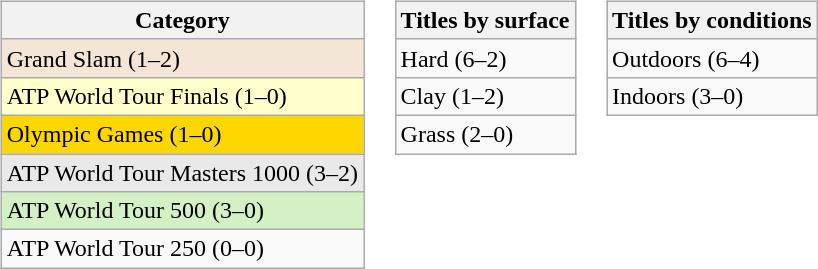<table>
<tr>
<td valign=top><br><table class=wikitable>
<tr>
<th>Category</th>
</tr>
<tr style="background:#f3e6d7;">
<td>Grand Slam (1–2)</td>
</tr>
<tr style="background:#ffc;">
<td>ATP World Tour Finals (1–0)</td>
</tr>
<tr style="background:gold">
<td>Olympic Games (1–0)</td>
</tr>
<tr style="background:#e9e9e9;">
<td>ATP World Tour Masters 1000 (3–2)</td>
</tr>
<tr style="background:#d4f1c5;">
<td>ATP World Tour 500 (3–0)</td>
</tr>
<tr>
<td>ATP World Tour 250 (0–0)</td>
</tr>
</table>
</td>
<td valign=top><br><table class=wikitable>
<tr>
<th>Titles by surface</th>
</tr>
<tr>
<td>Hard (6–2)</td>
</tr>
<tr>
<td>Clay (1–2)</td>
</tr>
<tr>
<td>Grass (2–0)</td>
</tr>
</table>
</td>
<td valign=top><br><table class=wikitable>
<tr>
<th>Titles by conditions</th>
</tr>
<tr>
<td>Outdoors (6–4)</td>
</tr>
<tr>
<td>Indoors (3–0)</td>
</tr>
</table>
</td>
</tr>
</table>
